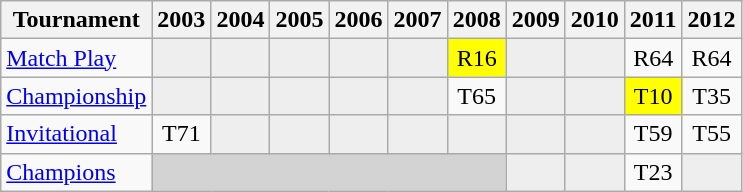<table class="wikitable" style="text-align:center;">
<tr>
<th>Tournament</th>
<th>2003</th>
<th>2004</th>
<th>2005</th>
<th>2006</th>
<th>2007</th>
<th>2008</th>
<th>2009</th>
<th>2010</th>
<th>2011</th>
<th>2012</th>
</tr>
<tr>
<td align="left"><a href='#'>Match Play</a></td>
<td style="background:#eeeeee;"></td>
<td style="background:#eeeeee;"></td>
<td style="background:#eeeeee;"></td>
<td style="background:#eeeeee;"></td>
<td style="background:#eeeeee;"></td>
<td style="background:yellow;">R16</td>
<td style="background:#eeeeee;"></td>
<td style="background:#eeeeee;"></td>
<td>R64</td>
<td>R64</td>
</tr>
<tr>
<td align="left"><a href='#'>Championship</a></td>
<td style="background:#eeeeee;"></td>
<td style="background:#eeeeee;"></td>
<td style="background:#eeeeee;"></td>
<td style="background:#eeeeee;"></td>
<td style="background:#eeeeee;"></td>
<td>T65</td>
<td style="background:#eeeeee;"></td>
<td style="background:#eeeeee;"></td>
<td style="background:yellow;">T10</td>
<td>T35</td>
</tr>
<tr>
<td align="left"><a href='#'>Invitational</a></td>
<td>T71</td>
<td style="background:#eeeeee;"></td>
<td style="background:#eeeeee;"></td>
<td style="background:#eeeeee;"></td>
<td style="background:#eeeeee;"></td>
<td style="background:#eeeeee;"></td>
<td style="background:#eeeeee;"></td>
<td style="background:#eeeeee;"></td>
<td>T59</td>
<td>T55</td>
</tr>
<tr>
<td align="left"><a href='#'>Champions</a></td>
<td colspan=6 style="background:#D3D3D3;"></td>
<td style="background:#eeeeee;"></td>
<td style="background:#eeeeee;"></td>
<td>T23</td>
<td style="background:#eeeeee;"></td>
</tr>
</table>
